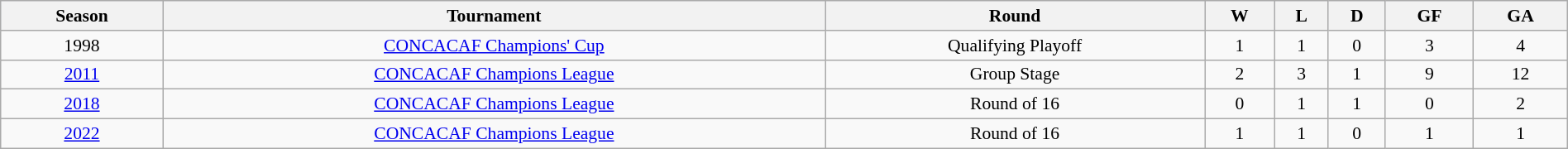<table class="wikitable" width=100% style="font-size:90%; text-align:center;">
<tr style="background:#f0f6ff;">
<th>Season</th>
<th>Tournament</th>
<th>Round</th>
<th>W</th>
<th>L</th>
<th>D</th>
<th>GF</th>
<th>GA</th>
</tr>
<tr>
<td>1998</td>
<td><a href='#'>CONCACAF Champions' Cup</a></td>
<td>Qualifying Playoff</td>
<td>1</td>
<td>1</td>
<td>0</td>
<td>3</td>
<td>4</td>
</tr>
<tr>
<td><a href='#'>2011</a></td>
<td><a href='#'>CONCACAF Champions League</a></td>
<td>Group Stage</td>
<td>2</td>
<td>3</td>
<td>1</td>
<td>9</td>
<td>12</td>
</tr>
<tr>
<td><a href='#'>2018</a></td>
<td><a href='#'>CONCACAF Champions League</a></td>
<td>Round of 16</td>
<td>0</td>
<td>1</td>
<td>1</td>
<td>0</td>
<td>2</td>
</tr>
<tr>
<td><a href='#'>2022</a></td>
<td><a href='#'>CONCACAF Champions League</a></td>
<td>Round of 16</td>
<td>1</td>
<td>1</td>
<td>0</td>
<td>1</td>
<td>1</td>
</tr>
</table>
